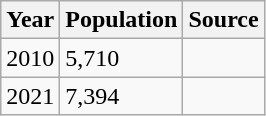<table class="wikitable">
<tr>
<th>Year</th>
<th>Population</th>
<th>Source</th>
</tr>
<tr>
<td>2010</td>
<td>5,710</td>
<td></td>
</tr>
<tr>
<td>2021</td>
<td>7,394</td>
<td></td>
</tr>
</table>
